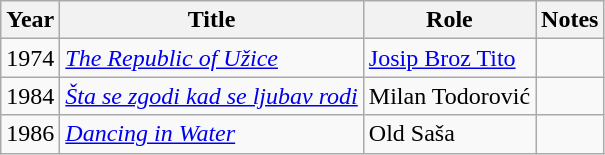<table class="wikitable sortable">
<tr>
<th>Year</th>
<th>Title</th>
<th>Role</th>
<th class="unsortable">Notes</th>
</tr>
<tr>
<td>1974</td>
<td><em><a href='#'>The Republic of Užice</a></em></td>
<td><a href='#'>Josip Broz Tito</a></td>
<td></td>
</tr>
<tr>
<td>1984</td>
<td><em><a href='#'>Šta se zgodi kad se ljubav rodi</a></em></td>
<td>Milan Todorović</td>
<td></td>
</tr>
<tr>
<td>1986</td>
<td><em><a href='#'>Dancing in Water</a></em></td>
<td>Old Saša</td>
<td></td>
</tr>
</table>
